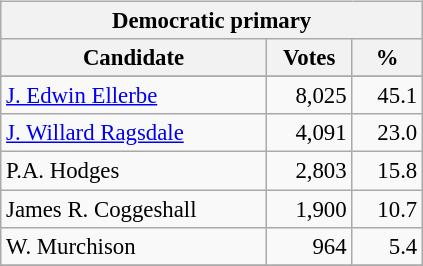<table class="wikitable" align="left" style="margin: 1em 1em 1em 0; font-size: 95%;">
<tr>
<th colspan="3">Democratic primary</th>
</tr>
<tr>
<th colspan="1" style="width: 170px">Candidate</th>
<th style="width: 50px">Votes</th>
<th style="width: 40px">%</th>
</tr>
<tr>
</tr>
<tr>
<td><a href='#'>J. Edwin Ellerbe</a></td>
<td align="right">8,025</td>
<td align="right">45.1</td>
</tr>
<tr>
<td><a href='#'>J. Willard Ragsdale</a></td>
<td align="right">4,091</td>
<td align="right">23.0</td>
</tr>
<tr>
<td>P.A. Hodges</td>
<td align="right">2,803</td>
<td align="right">15.8</td>
</tr>
<tr>
<td>James R. Coggeshall</td>
<td align="right">1,900</td>
<td align="right">10.7</td>
</tr>
<tr>
<td>W. Murchison</td>
<td align="right">964</td>
<td align="right">5.4</td>
</tr>
<tr>
</tr>
</table>
